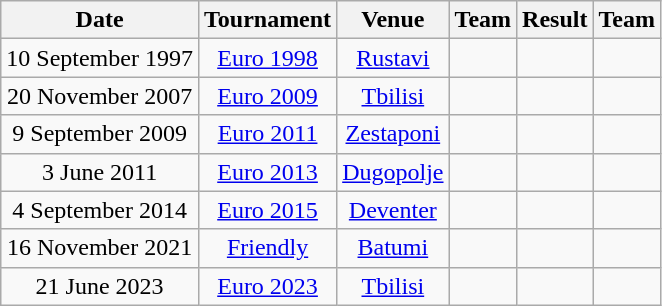<table class="wikitable sortable" style="text-align:center">
<tr>
<th>Date</th>
<th>Tournament</th>
<th>Venue</th>
<th>Team</th>
<th>Result</th>
<th>Team</th>
</tr>
<tr>
<td>10 September 1997</td>
<td><a href='#'>Euro 1998</a></td>
<td><a href='#'>Rustavi</a></td>
<td></td>
<td></td>
<td></td>
</tr>
<tr>
<td>20 November 2007</td>
<td><a href='#'>Euro 2009</a></td>
<td><a href='#'>Tbilisi</a></td>
<td></td>
<td></td>
<td></td>
</tr>
<tr>
<td>9 September 2009</td>
<td><a href='#'>Euro 2011</a></td>
<td><a href='#'>Zestaponi</a></td>
<td></td>
<td></td>
<td></td>
</tr>
<tr>
<td>3 June 2011</td>
<td><a href='#'>Euro 2013</a></td>
<td><a href='#'>Dugopolje</a></td>
<td></td>
<td></td>
<td></td>
</tr>
<tr>
<td>4 September 2014</td>
<td><a href='#'>Euro 2015</a></td>
<td><a href='#'>Deventer</a></td>
<td></td>
<td></td>
<td></td>
</tr>
<tr>
<td>16 November 2021</td>
<td><a href='#'>Friendly</a></td>
<td><a href='#'>Batumi</a></td>
<td></td>
<td></td>
<td></td>
</tr>
<tr>
<td>21 June 2023</td>
<td><a href='#'>Euro 2023</a></td>
<td><a href='#'>Tbilisi</a></td>
<td></td>
<td></td>
<td></td>
</tr>
</table>
